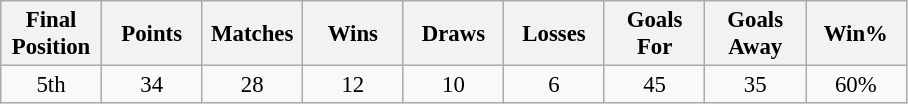<table class="wikitable" style="font-size: 95%; text-align: center;">
<tr>
<th width=60>Final Position</th>
<th width=60>Points</th>
<th width=60>Matches</th>
<th width=60>Wins</th>
<th width=60>Draws</th>
<th width=60>Losses</th>
<th width=60>Goals For</th>
<th width=60>Goals Away</th>
<th width=60>Win%</th>
</tr>
<tr>
<td>5th</td>
<td>34</td>
<td>28</td>
<td>12</td>
<td>10</td>
<td>6</td>
<td>45</td>
<td>35</td>
<td>60%</td>
</tr>
</table>
